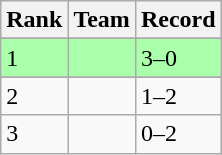<table class="wikitable">
<tr>
<th>Rank</th>
<th>Team</th>
<th>Record</th>
</tr>
<tr>
</tr>
<tr bgcolor=#aaffaa>
<td>1</td>
<td></td>
<td>3–0</td>
</tr>
<tr>
</tr>
<tr bgcolor=>
<td>2</td>
<td></td>
<td>1–2</td>
</tr>
<tr>
<td>3</td>
<td></td>
<td>0–2</td>
</tr>
</table>
